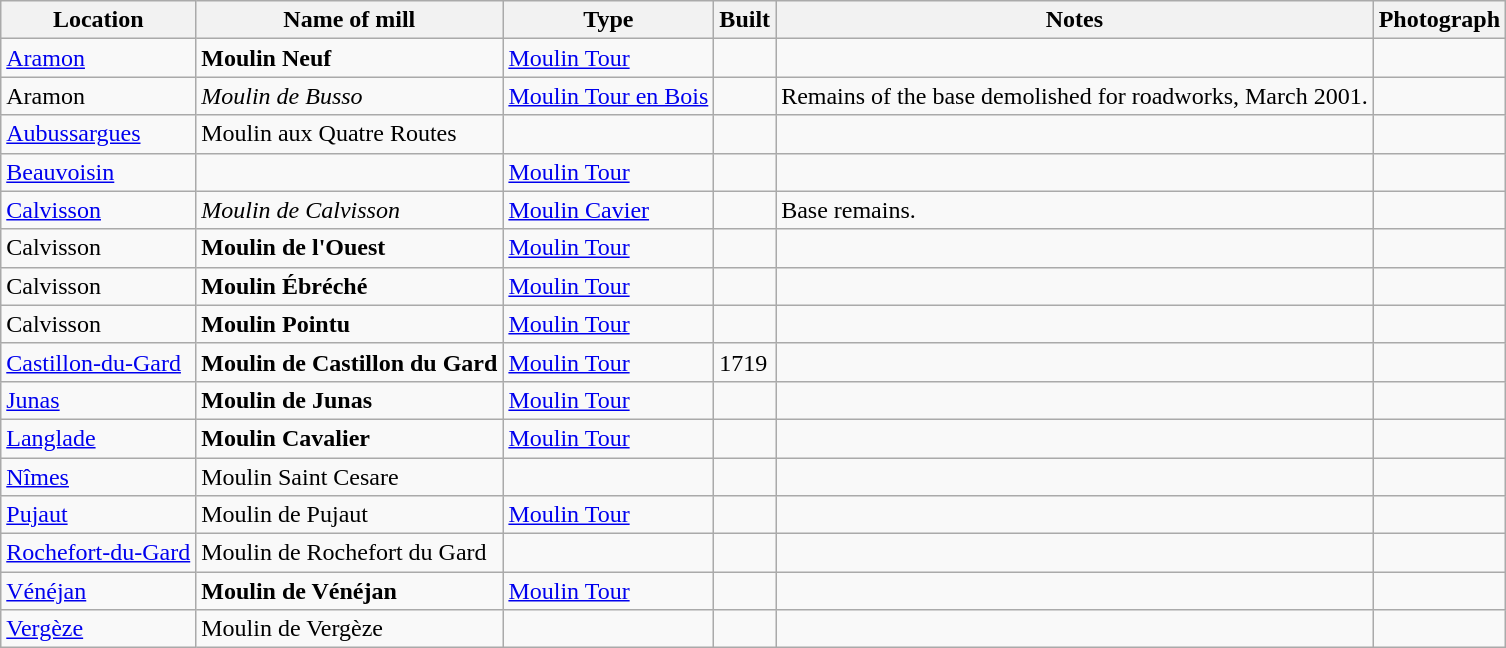<table class="wikitable">
<tr>
<th>Location</th>
<th>Name of mill</th>
<th>Type</th>
<th>Built</th>
<th>Notes</th>
<th>Photograph</th>
</tr>
<tr>
<td><a href='#'>Aramon</a></td>
<td><strong>Moulin Neuf</strong></td>
<td><a href='#'>Moulin Tour</a></td>
<td></td>
<td> </td>
<td></td>
</tr>
<tr>
<td>Aramon</td>
<td><em>Moulin de Busso</em></td>
<td><a href='#'>Moulin Tour en Bois</a></td>
<td></td>
<td>Remains of the base demolished for roadworks, March 2001.<br> </td>
<td></td>
</tr>
<tr>
<td><a href='#'>Aubussargues</a></td>
<td>Moulin aux Quatre Routes</td>
<td></td>
<td></td>
<td></td>
<td></td>
</tr>
<tr>
<td><a href='#'>Beauvoisin</a></td>
<td></td>
<td><a href='#'>Moulin Tour</a></td>
<td></td>
<td></td>
<td></td>
</tr>
<tr>
<td><a href='#'>Calvisson</a></td>
<td><em>Moulin de Calvisson</em></td>
<td><a href='#'>Moulin Cavier</a></td>
<td></td>
<td>Base remains.<br> </td>
<td></td>
</tr>
<tr>
<td>Calvisson</td>
<td><strong>Moulin de l'Ouest</strong></td>
<td><a href='#'>Moulin Tour</a></td>
<td></td>
<td> </td>
<td></td>
</tr>
<tr>
<td>Calvisson</td>
<td><strong>Moulin Ébréché</strong></td>
<td><a href='#'>Moulin Tour</a></td>
<td></td>
<td></td>
<td></td>
</tr>
<tr>
<td>Calvisson</td>
<td><strong>Moulin Pointu</strong></td>
<td><a href='#'>Moulin Tour</a></td>
<td></td>
<td> </td>
<td></td>
</tr>
<tr>
<td><a href='#'>Castillon-du-Gard</a></td>
<td><strong>Moulin de Castillon du Gard</strong></td>
<td><a href='#'>Moulin Tour</a></td>
<td>1719</td>
<td> </td>
<td></td>
</tr>
<tr>
<td><a href='#'>Junas</a></td>
<td><strong>Moulin de Junas</strong></td>
<td><a href='#'>Moulin Tour</a></td>
<td></td>
<td> </td>
<td></td>
</tr>
<tr>
<td><a href='#'>Langlade</a></td>
<td><strong>Moulin Cavalier</strong></td>
<td><a href='#'>Moulin Tour</a></td>
<td></td>
<td> </td>
<td></td>
</tr>
<tr>
<td><a href='#'>Nîmes</a></td>
<td>Moulin Saint Cesare</td>
<td></td>
<td></td>
<td></td>
<td></td>
</tr>
<tr>
<td><a href='#'>Pujaut</a></td>
<td>Moulin de Pujaut</td>
<td><a href='#'>Moulin Tour</a></td>
<td></td>
<td></td>
<td></td>
</tr>
<tr>
<td><a href='#'>Rochefort-du-Gard</a></td>
<td>Moulin de Rochefort du Gard</td>
<td></td>
<td></td>
<td></td>
<td></td>
</tr>
<tr>
<td><a href='#'>Vénéjan</a></td>
<td><strong>Moulin de Vénéjan</strong></td>
<td><a href='#'>Moulin Tour</a></td>
<td></td>
<td></td>
<td></td>
</tr>
<tr>
<td><a href='#'>Vergèze</a></td>
<td>Moulin de Vergèze</td>
<td></td>
<td></td>
<td></td>
<td></td>
</tr>
</table>
